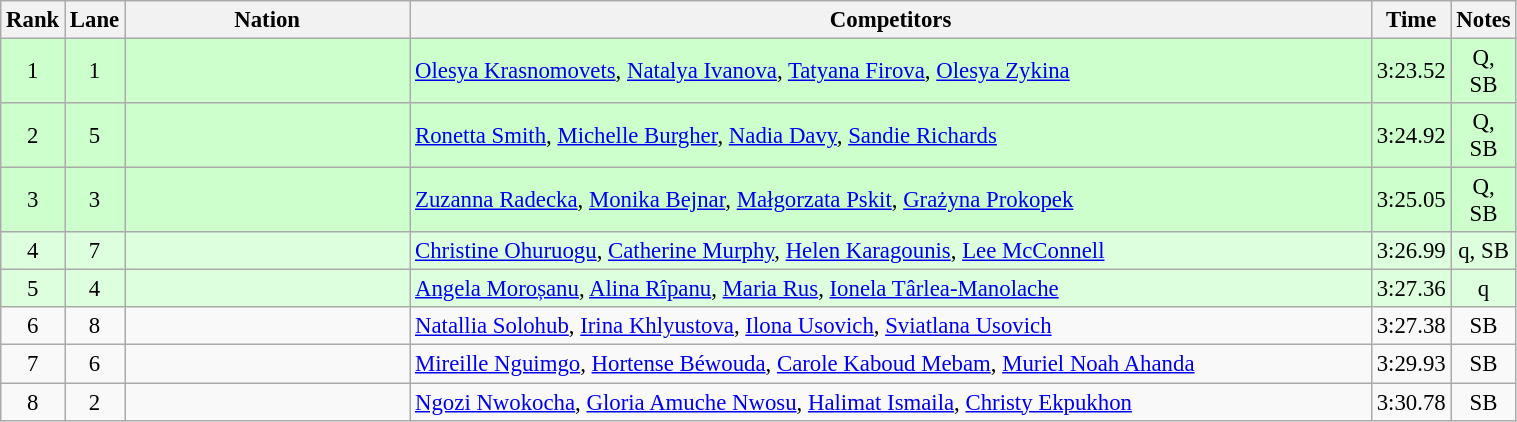<table class="wikitable sortable"  style="width:80%; text-align:center; font-size:95%;">
<tr>
<th width=15>Rank</th>
<th width=15>Lane</th>
<th width=200>Nation</th>
<th width=700>Competitors</th>
<th width=15>Time</th>
<th width=15>Notes</th>
</tr>
<tr bgcolor=ccffcc>
<td>1</td>
<td>1</td>
<td align=left></td>
<td align=left><a href='#'>Olesya Krasnomovets</a>, <a href='#'>Natalya Ivanova</a>, <a href='#'>Tatyana Firova</a>, <a href='#'>Olesya Zykina</a></td>
<td>3:23.52</td>
<td>Q, SB</td>
</tr>
<tr bgcolor=ccffcc>
<td>2</td>
<td>5</td>
<td align=left></td>
<td align=left><a href='#'>Ronetta Smith</a>, <a href='#'>Michelle Burgher</a>, <a href='#'>Nadia Davy</a>, <a href='#'>Sandie Richards</a></td>
<td>3:24.92</td>
<td>Q, SB</td>
</tr>
<tr bgcolor=ccffcc>
<td>3</td>
<td>3</td>
<td align=left></td>
<td align=left><a href='#'>Zuzanna Radecka</a>, <a href='#'>Monika Bejnar</a>, <a href='#'>Małgorzata Pskit</a>, <a href='#'>Grażyna Prokopek</a></td>
<td>3:25.05</td>
<td>Q, SB</td>
</tr>
<tr bgcolor=ddffdd>
<td>4</td>
<td>7</td>
<td align=left></td>
<td align=left><a href='#'>Christine Ohuruogu</a>, <a href='#'>Catherine Murphy</a>, <a href='#'>Helen Karagounis</a>, <a href='#'>Lee McConnell</a></td>
<td>3:26.99</td>
<td>q, SB</td>
</tr>
<tr bgcolor=ddffdd>
<td>5</td>
<td>4</td>
<td align=left></td>
<td align=left><a href='#'>Angela Moroșanu</a>, <a href='#'>Alina Rîpanu</a>, <a href='#'>Maria Rus</a>, <a href='#'>Ionela Târlea-Manolache</a></td>
<td>3:27.36</td>
<td>q</td>
</tr>
<tr>
<td>6</td>
<td>8</td>
<td align=left></td>
<td align=left><a href='#'>Natallia Solohub</a>, <a href='#'>Irina Khlyustova</a>, <a href='#'>Ilona Usovich</a>, <a href='#'>Sviatlana Usovich</a></td>
<td>3:27.38</td>
<td>SB</td>
</tr>
<tr>
<td>7</td>
<td>6</td>
<td align=left></td>
<td align=left><a href='#'>Mireille Nguimgo</a>, <a href='#'>Hortense Béwouda</a>, <a href='#'>Carole Kaboud Mebam</a>, <a href='#'>Muriel Noah Ahanda</a></td>
<td>3:29.93</td>
<td>SB</td>
</tr>
<tr>
<td>8</td>
<td>2</td>
<td align=left></td>
<td align=left><a href='#'>Ngozi Nwokocha</a>, <a href='#'>Gloria Amuche Nwosu</a>, <a href='#'>Halimat Ismaila</a>, <a href='#'>Christy Ekpukhon</a></td>
<td>3:30.78</td>
<td>SB</td>
</tr>
</table>
